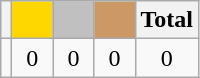<table class="wikitable">
<tr>
<th></th>
<th style="background-color:gold">        </th>
<th style="background-color:silver">      </th>
<th style="background-color:#CC9966">      </th>
<th>Total</th>
</tr>
<tr align="center">
<td></td>
<td>0</td>
<td>0</td>
<td>0</td>
<td>0</td>
</tr>
</table>
